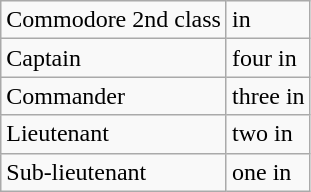<table class=wikitable>
<tr>
<td>Commodore 2nd class</td>
<td>in</td>
</tr>
<tr>
<td>Captain</td>
<td>four in</td>
</tr>
<tr>
<td>Commander</td>
<td>three in</td>
</tr>
<tr>
<td>Lieutenant</td>
<td>two in</td>
</tr>
<tr>
<td>Sub-lieutenant</td>
<td>one in</td>
</tr>
</table>
